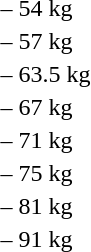<table>
<tr>
<td>– 54 kg<br></td>
<td></td>
<td></td>
<td></td>
</tr>
<tr>
<td>– 57 kg<br></td>
<td></td>
<td></td>
<td></td>
</tr>
<tr>
<td>– 63.5 kg<br></td>
<td></td>
<td></td>
<td></td>
</tr>
<tr>
<td>– 67 kg<br></td>
<td></td>
<td></td>
<td></td>
</tr>
<tr>
<td>– 71 kg<br></td>
<td></td>
<td></td>
<td></td>
</tr>
<tr>
<td>– 75 kg<br></td>
<td></td>
<td></td>
<td></td>
</tr>
<tr>
<td>– 81 kg<br></td>
<td></td>
<td></td>
<td></td>
</tr>
<tr>
<td>– 91 kg<br></td>
<td></td>
<td></td>
<td></td>
</tr>
</table>
